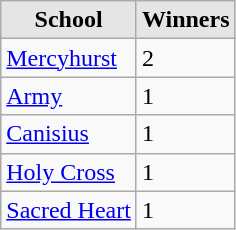<table class="wikitable">
<tr>
<th style="background:#e5e5e5;">School</th>
<th style="background:#e5e5e5;">Winners</th>
</tr>
<tr>
<td><a href='#'>Mercyhurst</a></td>
<td>2</td>
</tr>
<tr>
<td><a href='#'>Army</a></td>
<td>1</td>
</tr>
<tr>
<td><a href='#'>Canisius</a></td>
<td>1</td>
</tr>
<tr>
<td><a href='#'>Holy Cross</a></td>
<td>1</td>
</tr>
<tr>
<td><a href='#'>Sacred Heart</a></td>
<td>1</td>
</tr>
</table>
